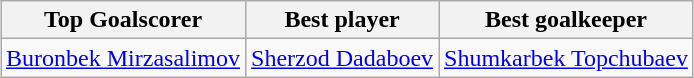<table class="wikitable" style="text-align: center; margin: 0 auto;">
<tr>
<th>Top Goalscorer</th>
<th>Best player</th>
<th>Best goalkeeper</th>
</tr>
<tr>
<td> <a href='#'>Buronbek Mirzasalimov</a></td>
<td> <a href='#'>Sherzod Dadaboev</a></td>
<td> <a href='#'>Shumkarbek Topchubaev</a></td>
</tr>
</table>
